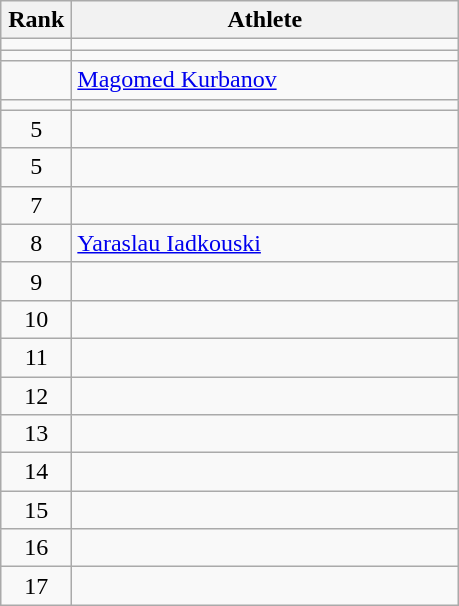<table class="wikitable" style="text-align: center;">
<tr>
<th width=40>Rank</th>
<th width=250>Athlete</th>
</tr>
<tr>
<td></td>
<td align="left"></td>
</tr>
<tr>
<td></td>
<td align="left"></td>
</tr>
<tr>
<td></td>
<td align="left"> <a href='#'>Magomed Kurbanov</a> </td>
</tr>
<tr>
<td></td>
<td align="left"></td>
</tr>
<tr>
<td>5</td>
<td align="left"></td>
</tr>
<tr>
<td>5</td>
<td align="left"></td>
</tr>
<tr>
<td>7</td>
<td align="left"></td>
</tr>
<tr>
<td>8</td>
<td align="left"> <a href='#'>Yaraslau Iadkouski</a> </td>
</tr>
<tr>
<td>9</td>
<td align="left"></td>
</tr>
<tr>
<td>10</td>
<td align="left"></td>
</tr>
<tr>
<td>11</td>
<td align="left"></td>
</tr>
<tr>
<td>12</td>
<td align="left"></td>
</tr>
<tr>
<td>13</td>
<td align="left"></td>
</tr>
<tr>
<td>14</td>
<td align="left"></td>
</tr>
<tr>
<td>15</td>
<td align="left"></td>
</tr>
<tr>
<td>16</td>
<td align="left"></td>
</tr>
<tr>
<td>17</td>
<td align="left"></td>
</tr>
</table>
